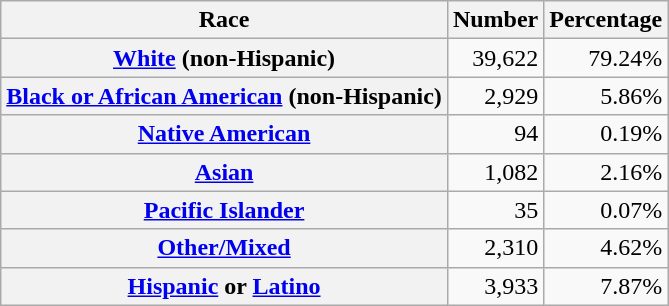<table class="wikitable" style="text-align:right">
<tr>
<th scope="col">Race</th>
<th scope="col">Number</th>
<th scope="col">Percentage</th>
</tr>
<tr>
<th scope="row"><a href='#'>White</a> (non-Hispanic)</th>
<td>39,622</td>
<td>79.24%</td>
</tr>
<tr>
<th scope="row"><a href='#'>Black or African American</a> (non-Hispanic)</th>
<td>2,929</td>
<td>5.86%</td>
</tr>
<tr>
<th scope="row"><a href='#'>Native American</a></th>
<td>94</td>
<td>0.19%</td>
</tr>
<tr>
<th scope="row"><a href='#'>Asian</a></th>
<td>1,082</td>
<td>2.16%</td>
</tr>
<tr>
<th scope="row"><a href='#'>Pacific Islander</a></th>
<td>35</td>
<td>0.07%</td>
</tr>
<tr>
<th scope="row"><a href='#'>Other/Mixed</a></th>
<td>2,310</td>
<td>4.62%</td>
</tr>
<tr>
<th scope="row"><a href='#'>Hispanic</a> or <a href='#'>Latino</a></th>
<td>3,933</td>
<td>7.87%</td>
</tr>
</table>
